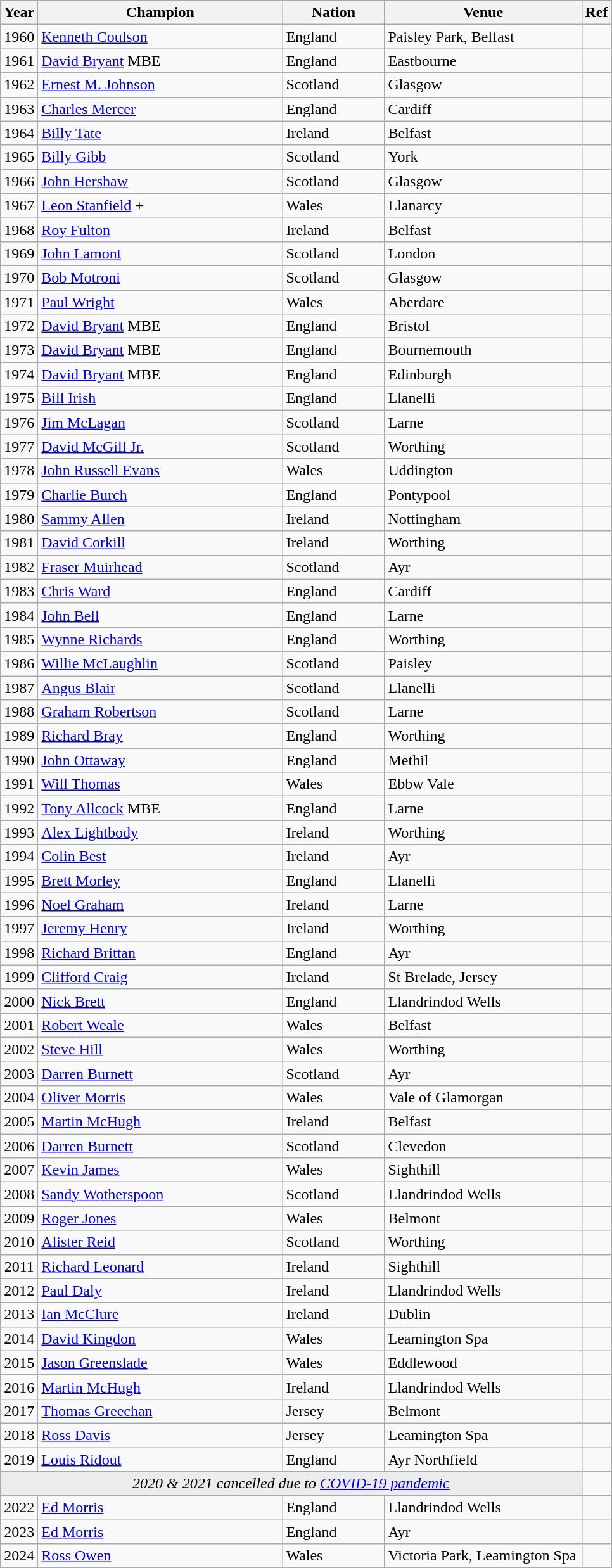<table class="sortable wikitable">
<tr>
<th width="30">Year</th>
<th width="250">Champion</th>
<th width="100">Nation</th>
<th width="200">Venue</th>
<th width="20">Ref</th>
</tr>
<tr>
<td align=center>1960</td>
<td><a href='#'>Kenneth Coulson</a></td>
<td>England</td>
<td>Paisley Park, Belfast</td>
<td></td>
</tr>
<tr>
<td align=center>1961</td>
<td><a href='#'>David Bryant</a> MBE</td>
<td>England</td>
<td>Eastbourne</td>
<td></td>
</tr>
<tr>
<td align=center>1962</td>
<td><a href='#'>Ernest M. Johnson</a></td>
<td>Scotland</td>
<td>Glasgow</td>
<td></td>
</tr>
<tr>
<td align=center>1963</td>
<td><a href='#'>Charles Mercer</a></td>
<td>England</td>
<td>Cardiff</td>
<td></td>
</tr>
<tr>
<td align=center>1964</td>
<td><a href='#'>Billy Tate</a></td>
<td>Ireland</td>
<td>Belfast</td>
<td></td>
</tr>
<tr>
<td align=center>1965</td>
<td><a href='#'>Billy Gibb</a></td>
<td>Scotland</td>
<td>York</td>
<td></td>
</tr>
<tr>
<td align=center>1966</td>
<td><a href='#'>John Hershaw</a></td>
<td>Scotland</td>
<td>Glasgow</td>
<td></td>
</tr>
<tr>
<td align=center>1967</td>
<td><a href='#'>Leon Stanfield</a> +</td>
<td>Wales</td>
<td>Llanarcy</td>
<td></td>
</tr>
<tr>
<td align=center>1968</td>
<td><a href='#'>Roy Fulton</a></td>
<td>Ireland</td>
<td>Belfast</td>
<td></td>
</tr>
<tr>
<td align=center>1969</td>
<td><a href='#'>John Lamont</a></td>
<td>Scotland</td>
<td>London</td>
<td></td>
</tr>
<tr>
<td align=center>1970</td>
<td><a href='#'>Bob Motroni</a></td>
<td>Scotland</td>
<td>Glasgow</td>
<td></td>
</tr>
<tr>
<td align=center>1971</td>
<td><a href='#'>Paul Wright</a></td>
<td>Wales</td>
<td>Aberdare</td>
<td></td>
</tr>
<tr>
<td align=center>1972</td>
<td><a href='#'>David Bryant</a> MBE</td>
<td>England</td>
<td>Bristol</td>
<td></td>
</tr>
<tr>
<td align=center>1973</td>
<td><a href='#'>David Bryant</a> MBE</td>
<td>England</td>
<td>Bournemouth</td>
<td></td>
</tr>
<tr>
<td align=center>1974</td>
<td><a href='#'>David Bryant</a> MBE</td>
<td>England</td>
<td>Edinburgh</td>
<td></td>
</tr>
<tr>
<td align=center>1975</td>
<td><a href='#'>Bill Irish</a></td>
<td>England</td>
<td>Llanelli</td>
<td></td>
</tr>
<tr>
<td align=center>1976</td>
<td><a href='#'>Jim McLagan</a></td>
<td>Scotland</td>
<td>Larne</td>
<td></td>
</tr>
<tr>
<td align=center>1977</td>
<td><a href='#'>David McGill Jr.</a></td>
<td>Scotland</td>
<td>Worthing</td>
<td></td>
</tr>
<tr>
<td align=center>1978</td>
<td><a href='#'>John Russell Evans</a></td>
<td>Wales</td>
<td>Uddington</td>
<td></td>
</tr>
<tr>
<td align=center>1979</td>
<td><a href='#'>Charlie Burch</a></td>
<td>England</td>
<td>Pontypool</td>
<td></td>
</tr>
<tr>
<td align=center>1980</td>
<td><a href='#'>Sammy Allen</a></td>
<td>Ireland</td>
<td>Nottingham</td>
<td></td>
</tr>
<tr>
<td align=center>1981</td>
<td><a href='#'>David Corkill</a></td>
<td>Ireland</td>
<td>Worthing</td>
<td></td>
</tr>
<tr>
<td align=center>1982</td>
<td><a href='#'>Fraser Muirhead</a></td>
<td>Scotland</td>
<td>Ayr</td>
<td></td>
</tr>
<tr>
<td align=center>1983</td>
<td><a href='#'>Chris Ward</a></td>
<td>England</td>
<td>Cardiff</td>
<td></td>
</tr>
<tr>
<td align=center>1984</td>
<td><a href='#'>John Bell</a></td>
<td>England</td>
<td>Larne</td>
<td></td>
</tr>
<tr>
<td align=center>1985</td>
<td><a href='#'>Wynne Richards</a></td>
<td>England</td>
<td>Worthing</td>
<td></td>
</tr>
<tr>
<td align=center>1986</td>
<td><a href='#'>Willie McLaughlin</a></td>
<td>Scotland</td>
<td>Paisley</td>
<td></td>
</tr>
<tr>
<td align=center>1987</td>
<td><a href='#'>Angus Blair</a></td>
<td>Scotland</td>
<td>Llanelli</td>
<td></td>
</tr>
<tr>
<td align=center>1988</td>
<td><a href='#'>Graham Robertson</a></td>
<td>Scotland</td>
<td>Larne</td>
<td></td>
</tr>
<tr>
<td align=center>1989</td>
<td><a href='#'>Richard Bray</a></td>
<td>England</td>
<td>Worthing</td>
<td></td>
</tr>
<tr>
<td align=center>1990</td>
<td><a href='#'>John Ottaway</a></td>
<td>England</td>
<td>Methil</td>
<td></td>
</tr>
<tr>
<td align=center>1991</td>
<td><a href='#'>Will Thomas</a></td>
<td>Wales</td>
<td>Ebbw Vale</td>
<td></td>
</tr>
<tr>
<td align=center>1992</td>
<td><a href='#'>Tony Allcock</a> MBE</td>
<td>England</td>
<td>Larne</td>
<td></td>
</tr>
<tr>
<td align=center>1993</td>
<td><a href='#'>Alex Lightbody</a></td>
<td>Ireland</td>
<td>Worthing</td>
<td></td>
</tr>
<tr>
<td align=center>1994</td>
<td><a href='#'>Colin Best</a></td>
<td>Ireland</td>
<td>Ayr</td>
<td></td>
</tr>
<tr>
<td align=center>1995</td>
<td><a href='#'>Brett Morley</a></td>
<td>England</td>
<td>Llanelli</td>
<td></td>
</tr>
<tr>
<td align=center>1996</td>
<td><a href='#'>Noel Graham</a></td>
<td>Ireland</td>
<td>Larne</td>
<td></td>
</tr>
<tr>
<td align=center>1997</td>
<td><a href='#'>Jeremy Henry</a></td>
<td>Ireland</td>
<td>Worthing</td>
<td></td>
</tr>
<tr>
<td align=center>1998</td>
<td><a href='#'>Richard Brittan</a></td>
<td>England</td>
<td>Ayr</td>
<td></td>
</tr>
<tr>
<td align=center>1999</td>
<td><a href='#'>Clifford Craig</a></td>
<td>Ireland</td>
<td>St Brelade, Jersey</td>
<td></td>
</tr>
<tr>
<td align=center>2000</td>
<td><a href='#'>Nick Brett</a></td>
<td>England</td>
<td>Llandrindod Wells</td>
<td></td>
</tr>
<tr>
<td align=center>2001</td>
<td><a href='#'>Robert Weale</a></td>
<td>Wales</td>
<td>Belfast</td>
<td></td>
</tr>
<tr>
<td align=center>2002</td>
<td><a href='#'>Steve Hill</a></td>
<td>Wales</td>
<td>Worthing</td>
<td></td>
</tr>
<tr>
<td align=center>2003</td>
<td><a href='#'>Darren Burnett</a></td>
<td>Scotland</td>
<td>Ayr</td>
<td></td>
</tr>
<tr>
<td align=center>2004</td>
<td><a href='#'>Oliver Morris</a></td>
<td>Wales</td>
<td>Vale of Glamorgan</td>
<td></td>
</tr>
<tr>
<td align=center>2005</td>
<td><a href='#'>Martin McHugh</a></td>
<td>Ireland</td>
<td>Belfast</td>
<td></td>
</tr>
<tr>
<td align=center>2006</td>
<td><a href='#'>Darren Burnett</a></td>
<td>Scotland</td>
<td>Clevedon</td>
<td></td>
</tr>
<tr>
<td align=center>2007</td>
<td><a href='#'>Kevin James</a></td>
<td>Wales</td>
<td>Sighthill</td>
<td></td>
</tr>
<tr>
<td align=center>2008</td>
<td><a href='#'>Sandy Wotherspoon</a></td>
<td>Scotland</td>
<td>Llandrindod Wells</td>
<td></td>
</tr>
<tr>
<td align=center>2009</td>
<td><a href='#'>Roger Jones</a></td>
<td>Wales</td>
<td>Belmont</td>
<td></td>
</tr>
<tr>
<td align=center>2010</td>
<td><a href='#'>Alister Reid</a></td>
<td>Scotland</td>
<td>Worthing</td>
<td></td>
</tr>
<tr>
<td align=center>2011</td>
<td><a href='#'>Richard Leonard</a></td>
<td>Ireland</td>
<td>Sighthill</td>
<td></td>
</tr>
<tr>
<td align=center>2012</td>
<td><a href='#'>Paul Daly</a></td>
<td>Ireland</td>
<td>Llandrindod Wells</td>
<td></td>
</tr>
<tr>
<td align=center>2013</td>
<td><a href='#'>Ian McClure</a></td>
<td>Ireland</td>
<td>Dublin</td>
<td></td>
</tr>
<tr>
<td align=center>2014</td>
<td><a href='#'>David Kingdon</a></td>
<td>Wales</td>
<td>Leamington Spa</td>
<td></td>
</tr>
<tr>
<td align=center>2015</td>
<td><a href='#'>Jason Greenslade</a></td>
<td>Wales</td>
<td>Eddlewood</td>
<td></td>
</tr>
<tr>
<td align=center>2016</td>
<td><a href='#'>Martin McHugh</a></td>
<td>Ireland</td>
<td>Llandrindod Wells</td>
<td></td>
</tr>
<tr>
<td align=center>2017</td>
<td><a href='#'>Thomas Greechan</a></td>
<td>Jersey</td>
<td>Belmont</td>
<td></td>
</tr>
<tr>
<td align=center>2018</td>
<td><a href='#'>Ross Davis</a></td>
<td>Jersey</td>
<td>Leamington Spa</td>
<td></td>
</tr>
<tr>
<td align=center>2019</td>
<td><a href='#'>Louis Ridout</a></td>
<td>England</td>
<td>Ayr Northfield</td>
<td></td>
</tr>
<tr>
<td style="text-align:center" colspan=4 bgcolor="ececec"><em>2020 & 2021 cancelled due to <a href='#'>COVID-19 pandemic</a></em></td>
<td></td>
</tr>
<tr>
<td align=center>2022</td>
<td><a href='#'>Ed Morris</a></td>
<td>England</td>
<td>Llandrindod Wells</td>
<td></td>
</tr>
<tr>
<td align=center>2023</td>
<td><a href='#'>Ed Morris</a></td>
<td>England</td>
<td>Ayr</td>
<td></td>
</tr>
<tr>
<td align=center>2024</td>
<td><a href='#'>Ross Owen</a></td>
<td>Wales</td>
<td>Victoria Park, Leamington Spa</td>
<td></td>
</tr>
</table>
